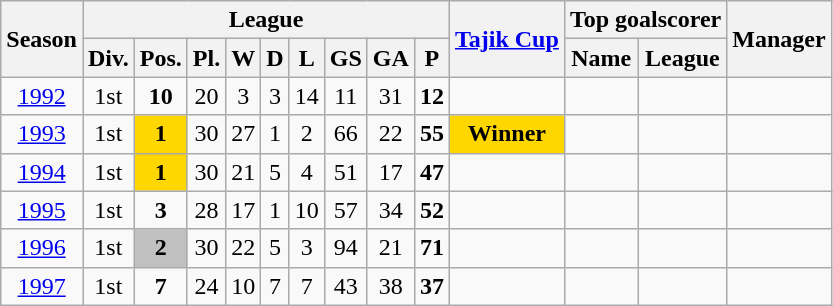<table class="wikitable">
<tr style="background:#efefef;">
<th rowspan="2">Season</th>
<th colspan="9">League</th>
<th rowspan="2"><a href='#'>Tajik Cup</a></th>
<th colspan="2">Top goalscorer</th>
<th rowspan="2">Manager</th>
</tr>
<tr>
<th>Div.</th>
<th>Pos.</th>
<th>Pl.</th>
<th>W</th>
<th>D</th>
<th>L</th>
<th>GS</th>
<th>GA</th>
<th>P</th>
<th>Name</th>
<th>League</th>
</tr>
<tr>
<td align=center><a href='#'>1992</a></td>
<td align=center>1st</td>
<td align=center><strong>10</strong></td>
<td align=center>20</td>
<td align=center>3</td>
<td align=center>3</td>
<td align=center>14</td>
<td align=center>11</td>
<td align=center>31</td>
<td align=center><strong>12</strong></td>
<td align=center></td>
<td align=center></td>
<td align=center></td>
<td align=center></td>
</tr>
<tr>
<td align=center><a href='#'>1993</a></td>
<td align=center>1st</td>
<td style="text-align:center; background:gold;"><strong>1</strong></td>
<td align=center>30</td>
<td align=center>27</td>
<td align=center>1</td>
<td align=center>2</td>
<td align=center>66</td>
<td align=center>22</td>
<td align=center><strong>55</strong></td>
<td style="text-align:center; background:gold;"><strong>Winner</strong></td>
<td align=center></td>
<td align=center></td>
<td align=center></td>
</tr>
<tr>
<td align=center><a href='#'>1994</a></td>
<td align=center>1st</td>
<td style="text-align:center; background:gold;"><strong>1</strong></td>
<td align=center>30</td>
<td align=center>21</td>
<td align=center>5</td>
<td align=center>4</td>
<td align=center>51</td>
<td align=center>17</td>
<td align=center><strong>47</strong></td>
<td align=center></td>
<td align=center></td>
<td align=center></td>
<td align=center></td>
</tr>
<tr>
<td align=center><a href='#'>1995</a></td>
<td align=center>1st</td>
<td style="text-align:center; background:bronze;"><strong>3</strong></td>
<td align=center>28</td>
<td align=center>17</td>
<td align=center>1</td>
<td align=center>10</td>
<td align=center>57</td>
<td align=center>34</td>
<td align=center><strong>52</strong></td>
<td align=center></td>
<td align=center></td>
<td align=center></td>
<td align=center></td>
</tr>
<tr>
<td align=center><a href='#'>1996</a></td>
<td align=center>1st</td>
<td style="text-align:center; background:silver;"><strong>2</strong></td>
<td align=center>30</td>
<td align=center>22</td>
<td align=center>5</td>
<td align=center>3</td>
<td align=center>94</td>
<td align=center>21</td>
<td align=center><strong>71</strong></td>
<td align=center></td>
<td align=center></td>
<td align=center></td>
<td align=center></td>
</tr>
<tr>
<td align=center><a href='#'>1997</a></td>
<td align=center>1st</td>
<td align=center><strong>7</strong></td>
<td align=center>24</td>
<td align=center>10</td>
<td align=center>7</td>
<td align=center>7</td>
<td align=center>43</td>
<td align=center>38</td>
<td align=center><strong>37</strong></td>
<td align=center></td>
<td align=center></td>
<td align=center></td>
<td align=center></td>
</tr>
</table>
